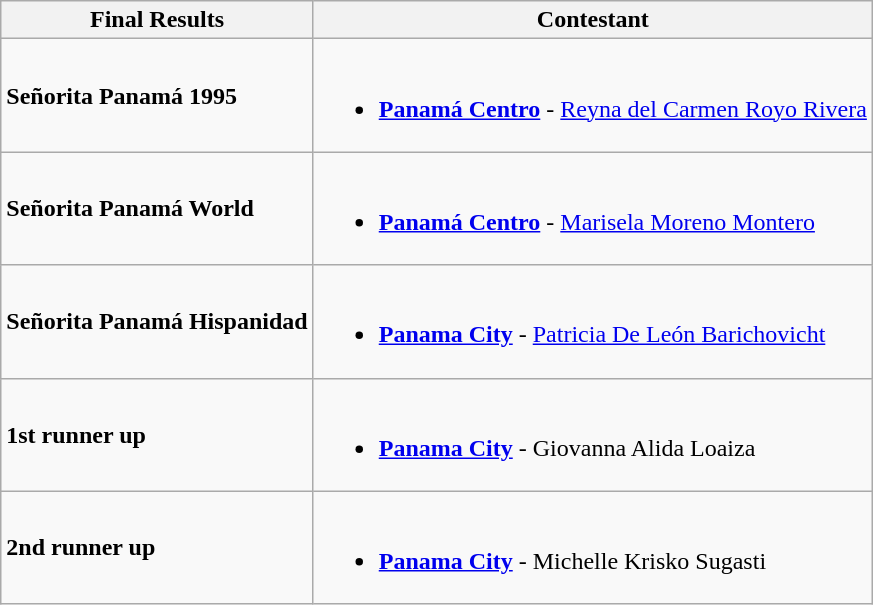<table class="wikitable">
<tr>
<th>Final Results</th>
<th>Contestant</th>
</tr>
<tr>
<td><strong>Señorita Panamá 1995</strong></td>
<td><br><ul><li> <strong><a href='#'>Panamá Centro</a></strong> - <a href='#'>Reyna del Carmen Royo Rivera</a></li></ul></td>
</tr>
<tr>
<td><strong>Señorita Panamá World</strong></td>
<td><br><ul><li> <strong><a href='#'>Panamá Centro</a></strong> - <a href='#'>Marisela Moreno Montero</a></li></ul></td>
</tr>
<tr>
<td><strong>Señorita Panamá Hispanidad</strong></td>
<td><br><ul><li> <strong><a href='#'>Panama City</a></strong> - <a href='#'>Patricia De León Barichovicht</a></li></ul></td>
</tr>
<tr>
<td><strong>1st runner up</strong></td>
<td><br><ul><li> <strong><a href='#'>Panama City</a></strong> - Giovanna Alida Loaiza</li></ul></td>
</tr>
<tr>
<td><strong>2nd runner up</strong></td>
<td><br><ul><li> <strong><a href='#'>Panama City</a></strong> - Michelle Krisko Sugasti</li></ul></td>
</tr>
</table>
